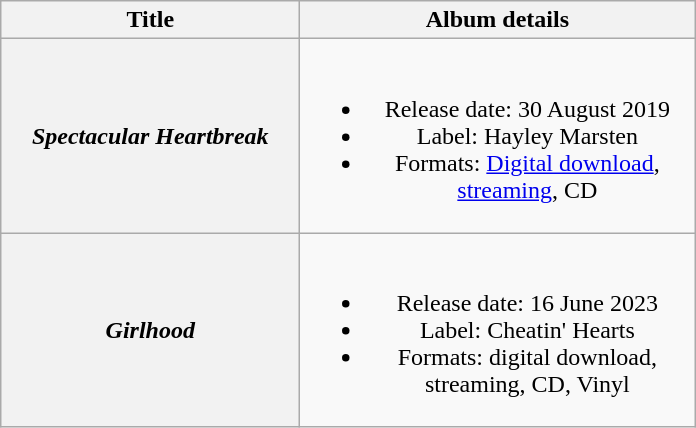<table class="wikitable plainrowheaders" style="text-align:center;">
<tr>
<th scope="col" rowspan="1" style="width:12em;">Title</th>
<th scope="col" rowspan="1" style="width:16em;">Album details</th>
</tr>
<tr>
<th scope="row"><em>Spectacular Heartbreak</em></th>
<td><br><ul><li>Release date: 30 August 2019</li><li>Label: Hayley Marsten</li><li>Formats: <a href='#'>Digital download</a>, <a href='#'>streaming</a>, CD</li></ul></td>
</tr>
<tr>
<th scope="row"><em>Girlhood</em></th>
<td><br><ul><li>Release date: 16 June 2023</li><li>Label: Cheatin' Hearts</li><li>Formats: digital download, streaming, CD, Vinyl</li></ul></td>
</tr>
</table>
